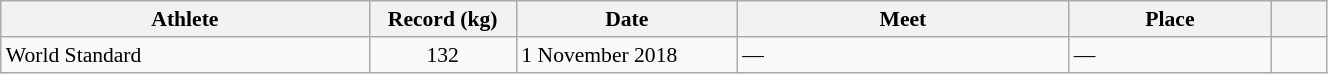<table class="wikitable" style="font-size:90%; width: 70%;">
<tr>
<th width=20%>Athlete</th>
<th width=8%>Record (kg)</th>
<th width=12%>Date</th>
<th width=18%>Meet</th>
<th width=11%>Place</th>
<th width=3%></th>
</tr>
<tr>
<td>World Standard</td>
<td align=center>132</td>
<td>1 November 2018</td>
<td>—</td>
<td>—</td>
<td></td>
</tr>
</table>
